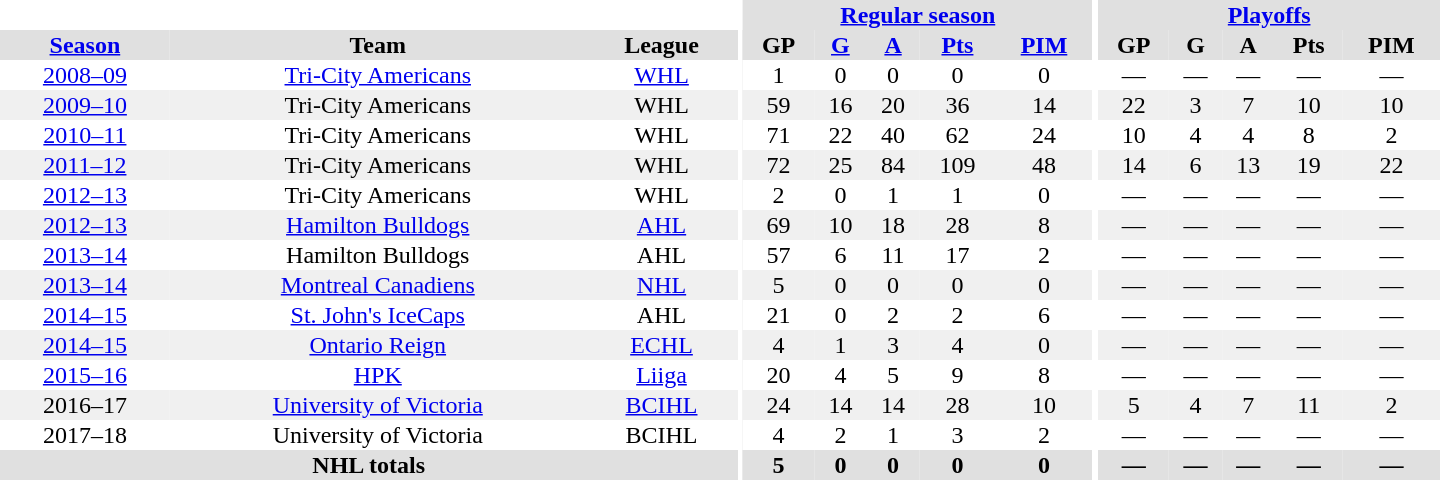<table border="0" cellpadding="1" cellspacing="0" style="text-align:center; width:60em">
<tr bgcolor="#e0e0e0">
<th colspan="3"  bgcolor="#ffffff"></th>
<th rowspan="99" bgcolor="#ffffff"></th>
<th colspan="5"><a href='#'>Regular season</a></th>
<th rowspan="99" bgcolor="#ffffff"></th>
<th colspan="5"><a href='#'>Playoffs</a></th>
</tr>
<tr bgcolor="#e0e0e0">
<th><a href='#'>Season</a></th>
<th>Team</th>
<th>League</th>
<th>GP</th>
<th><a href='#'>G</a></th>
<th><a href='#'>A</a></th>
<th><a href='#'>Pts</a></th>
<th><a href='#'>PIM</a></th>
<th>GP</th>
<th>G</th>
<th>A</th>
<th>Pts</th>
<th>PIM</th>
</tr>
<tr ALIGN="center">
<td><a href='#'>2008–09</a></td>
<td><a href='#'>Tri-City Americans</a></td>
<td><a href='#'>WHL</a></td>
<td>1</td>
<td>0</td>
<td>0</td>
<td>0</td>
<td>0</td>
<td>—</td>
<td>—</td>
<td>—</td>
<td>—</td>
<td>—</td>
</tr>
<tr ALIGN="center"  bgcolor="#f0f0f0">
<td><a href='#'>2009–10</a></td>
<td>Tri-City Americans</td>
<td>WHL</td>
<td>59</td>
<td>16</td>
<td>20</td>
<td>36</td>
<td>14</td>
<td>22</td>
<td>3</td>
<td>7</td>
<td>10</td>
<td>10</td>
</tr>
<tr ALIGN="center">
<td><a href='#'>2010–11</a></td>
<td>Tri-City Americans</td>
<td>WHL</td>
<td>71</td>
<td>22</td>
<td>40</td>
<td>62</td>
<td>24</td>
<td>10</td>
<td>4</td>
<td>4</td>
<td>8</td>
<td>2</td>
</tr>
<tr ALIGN="center"  bgcolor="#f0f0f0">
<td><a href='#'>2011–12</a></td>
<td>Tri-City Americans</td>
<td>WHL</td>
<td>72</td>
<td>25</td>
<td>84</td>
<td>109</td>
<td>48</td>
<td>14</td>
<td>6</td>
<td>13</td>
<td>19</td>
<td>22</td>
</tr>
<tr ALIGN="center">
<td><a href='#'>2012–13</a></td>
<td>Tri-City Americans</td>
<td>WHL</td>
<td>2</td>
<td>0</td>
<td>1</td>
<td>1</td>
<td>0</td>
<td>—</td>
<td>—</td>
<td>—</td>
<td>—</td>
<td>—</td>
</tr>
<tr ALIGN="center" bgcolor="#f0f0f0">
<td><a href='#'>2012–13</a></td>
<td><a href='#'>Hamilton Bulldogs</a></td>
<td><a href='#'>AHL</a></td>
<td>69</td>
<td>10</td>
<td>18</td>
<td>28</td>
<td>8</td>
<td>—</td>
<td>—</td>
<td>—</td>
<td>—</td>
<td>—</td>
</tr>
<tr ALIGN="center">
<td><a href='#'>2013–14</a></td>
<td>Hamilton Bulldogs</td>
<td>AHL</td>
<td>57</td>
<td>6</td>
<td>11</td>
<td>17</td>
<td>2</td>
<td>—</td>
<td>—</td>
<td>—</td>
<td>—</td>
<td>—</td>
</tr>
<tr ALIGN="center" bgcolor="#f0f0f0">
<td><a href='#'>2013–14</a></td>
<td><a href='#'>Montreal Canadiens</a></td>
<td><a href='#'>NHL</a></td>
<td>5</td>
<td>0</td>
<td>0</td>
<td>0</td>
<td>0</td>
<td>—</td>
<td>—</td>
<td>—</td>
<td>—</td>
<td>—</td>
</tr>
<tr ALIGN="center">
<td><a href='#'>2014–15</a></td>
<td><a href='#'>St. John's IceCaps</a></td>
<td>AHL</td>
<td>21</td>
<td>0</td>
<td>2</td>
<td>2</td>
<td>6</td>
<td>—</td>
<td>—</td>
<td>—</td>
<td>—</td>
<td>—</td>
</tr>
<tr ALIGN="center" bgcolor="#f0f0f0">
<td><a href='#'>2014–15</a></td>
<td><a href='#'>Ontario Reign</a></td>
<td><a href='#'>ECHL</a></td>
<td>4</td>
<td>1</td>
<td>3</td>
<td>4</td>
<td>0</td>
<td>—</td>
<td>—</td>
<td>—</td>
<td>—</td>
<td>—</td>
</tr>
<tr ALIGN="center">
<td><a href='#'>2015–16</a></td>
<td><a href='#'>HPK</a></td>
<td><a href='#'>Liiga</a></td>
<td>20</td>
<td>4</td>
<td>5</td>
<td>9</td>
<td>8</td>
<td>—</td>
<td>—</td>
<td>—</td>
<td>—</td>
<td>—</td>
</tr>
<tr ALIGN="center" bgcolor="#f0f0f0">
<td>2016–17</td>
<td><a href='#'>University of Victoria</a></td>
<td><a href='#'>BCIHL</a></td>
<td>24</td>
<td>14</td>
<td>14</td>
<td>28</td>
<td>10</td>
<td>5</td>
<td>4</td>
<td>7</td>
<td>11</td>
<td>2</td>
</tr>
<tr ALIGN="center">
<td>2017–18</td>
<td>University of Victoria</td>
<td>BCIHL</td>
<td>4</td>
<td>2</td>
<td>1</td>
<td>3</td>
<td>2</td>
<td>—</td>
<td>—</td>
<td>—</td>
<td>—</td>
<td>—</td>
</tr>
<tr bgcolor="#e0e0e0">
<th colspan="3">NHL totals</th>
<th>5</th>
<th>0</th>
<th>0</th>
<th>0</th>
<th>0</th>
<th>—</th>
<th>—</th>
<th>—</th>
<th>—</th>
<th>—</th>
</tr>
</table>
